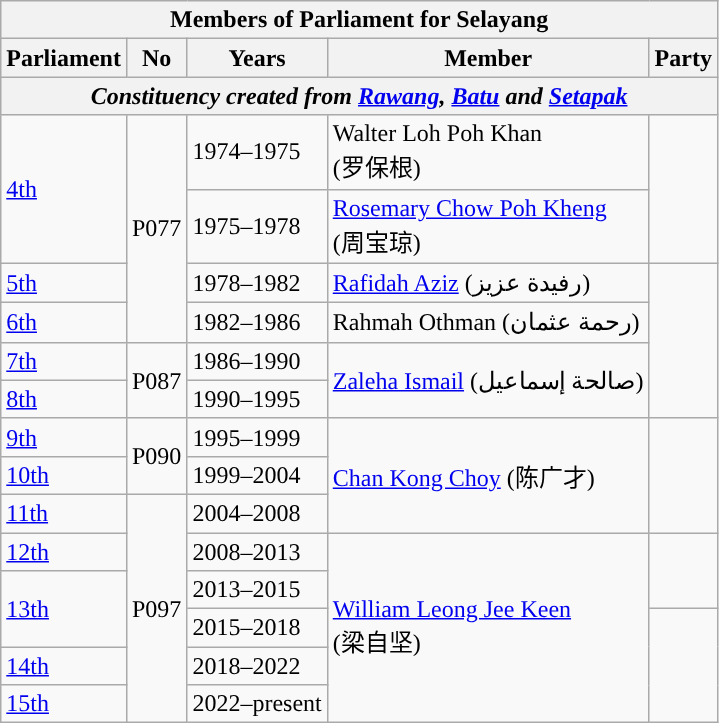<table class=wikitable>
<tr>
<th colspan="5">Members of Parliament for Selayang</th>
</tr>
<tr>
<th>Parliament</th>
<th>No</th>
<th>Years</th>
<th>Member</th>
<th>Party</th>
</tr>
<tr>
<th colspan="5" align="center"><em>Constituency created from <a href='#'>Rawang</a>, <a href='#'>Batu</a> and <a href='#'>Setapak</a></em></th>
</tr>
<tr>
<td rowspan=2><a href='#'>4th</a></td>
<td rowspan="4">P077</td>
<td>1974–1975</td>
<td>Walter Loh Poh Khan  <br>(罗保根)</td>
<td rowspan="2"></td>
</tr>
<tr>
<td>1975–1978</td>
<td><a href='#'>Rosemary Chow Poh Kheng</a> <br> (周宝琼)</td>
</tr>
<tr>
<td><a href='#'>5th</a></td>
<td>1978–1982</td>
<td><a href='#'>Rafidah Aziz</a> (رفيدة عزيز)</td>
<td rowspan="4"></td>
</tr>
<tr>
<td><a href='#'>6th</a></td>
<td>1982–1986</td>
<td>Rahmah Othman (رحمة عثمان)</td>
</tr>
<tr>
<td><a href='#'>7th</a></td>
<td rowspan="2">P087</td>
<td>1986–1990</td>
<td rowspan=2><a href='#'>Zaleha Ismail</a> (صالحة إسماعيل)</td>
</tr>
<tr>
<td><a href='#'>8th</a></td>
<td>1990–1995</td>
</tr>
<tr>
<td><a href='#'>9th</a></td>
<td rowspan="2">P090</td>
<td>1995–1999</td>
<td rowspan=3><a href='#'>Chan Kong Choy</a> (陈广才)</td>
<td rowspan="3"></td>
</tr>
<tr>
<td><a href='#'>10th</a></td>
<td>1999–2004</td>
</tr>
<tr>
<td><a href='#'>11th</a></td>
<td rowspan=6>P097</td>
<td>2004–2008</td>
</tr>
<tr>
<td><a href='#'>12th</a></td>
<td>2008–2013</td>
<td rowspan=5><a href='#'>William Leong Jee Keen</a> <br> (梁自坚)</td>
<td rowspan=2></td>
</tr>
<tr>
<td rowspan=2><a href='#'>13th</a></td>
<td>2013–2015</td>
</tr>
<tr>
<td>2015–2018</td>
<td rowspan=3></td>
</tr>
<tr>
<td><a href='#'>14th</a></td>
<td>2018–2022</td>
</tr>
<tr>
<td><a href='#'>15th</a></td>
<td>2022–present</td>
</tr>
</table>
